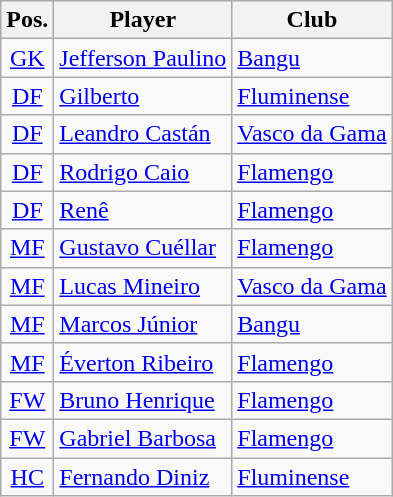<table class="wikitable">
<tr>
<th>Pos.</th>
<th>Player</th>
<th>Club</th>
</tr>
<tr>
<td style="text-align:center;" rowspan=><a href='#'>GK</a></td>
<td> <a href='#'>Jefferson Paulino</a></td>
<td><a href='#'>Bangu</a></td>
</tr>
<tr>
<td style="text-align:center;" rowspan=><a href='#'>DF</a></td>
<td> <a href='#'>Gilberto</a></td>
<td><a href='#'>Fluminense</a></td>
</tr>
<tr>
<td style="text-align:center;" rowspan=><a href='#'>DF</a></td>
<td> <a href='#'>Leandro Castán</a></td>
<td><a href='#'>Vasco da Gama</a></td>
</tr>
<tr>
<td style="text-align:center;" rowspan=><a href='#'>DF</a></td>
<td> <a href='#'>Rodrigo Caio</a></td>
<td><a href='#'>Flamengo</a></td>
</tr>
<tr>
<td style="text-align:center;" rowspan=><a href='#'>DF</a></td>
<td> <a href='#'>Renê</a></td>
<td><a href='#'>Flamengo</a></td>
</tr>
<tr>
<td style="text-align:center;" rowspan=><a href='#'>MF</a></td>
<td> <a href='#'>Gustavo Cuéllar</a></td>
<td><a href='#'>Flamengo</a></td>
</tr>
<tr>
<td style="text-align:center;" rowspan=><a href='#'>MF</a></td>
<td> <a href='#'>Lucas Mineiro</a></td>
<td><a href='#'>Vasco da Gama</a></td>
</tr>
<tr>
<td style="text-align:center;" rowspan=><a href='#'>MF</a></td>
<td> <a href='#'>Marcos Júnior</a></td>
<td><a href='#'>Bangu</a></td>
</tr>
<tr>
<td style="text-align:center;" rowspan=><a href='#'>MF</a></td>
<td> <a href='#'>Éverton Ribeiro</a></td>
<td><a href='#'>Flamengo</a></td>
</tr>
<tr>
<td style="text-align:center;" rowspan=><a href='#'>FW</a></td>
<td> <a href='#'>Bruno Henrique</a></td>
<td><a href='#'>Flamengo</a></td>
</tr>
<tr>
<td style="text-align:center;" rowspan=><a href='#'>FW</a></td>
<td> <a href='#'>Gabriel Barbosa</a></td>
<td><a href='#'>Flamengo</a></td>
</tr>
<tr>
<td style="text-align:center;" rowspan=><a href='#'>HC</a></td>
<td> <a href='#'>Fernando Diniz</a></td>
<td><a href='#'>Fluminense</a></td>
</tr>
</table>
